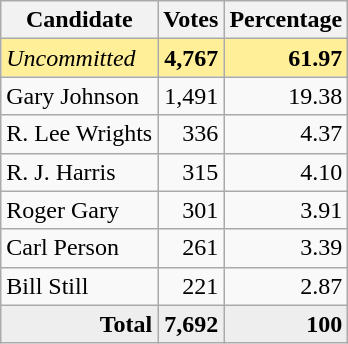<table class="wikitable" style="text-align:right;">
<tr>
<th>Candidate</th>
<th>Votes</th>
<th>Percentage</th>
</tr>
<tr style="background:#ffef99;">
<td style="text-align:left;"><em>Uncommitted</em></td>
<td><strong>4,767</strong></td>
<td><strong>61.97</strong></td>
</tr>
<tr>
<td style="text-align:left;">Gary Johnson</td>
<td>1,491</td>
<td>19.38</td>
</tr>
<tr>
<td style="text-align:left;">R. Lee Wrights</td>
<td>336</td>
<td>4.37</td>
</tr>
<tr>
<td style="text-align:left;">R. J. Harris</td>
<td>315</td>
<td>4.10</td>
</tr>
<tr>
<td style="text-align:left;">Roger Gary</td>
<td>301</td>
<td>3.91</td>
</tr>
<tr>
<td style="text-align:left;">Carl Person</td>
<td>261</td>
<td>3.39</td>
</tr>
<tr>
<td style="text-align:left;">Bill Still</td>
<td>221</td>
<td>2.87</td>
</tr>
<tr style="background:#eee;">
<td style="margin-right:0.50px"><strong>Total</strong></td>
<td style="margin-right:0.50px"><strong>7,692</strong></td>
<td style="margin-right:0.50px"><strong>100</strong></td>
</tr>
</table>
